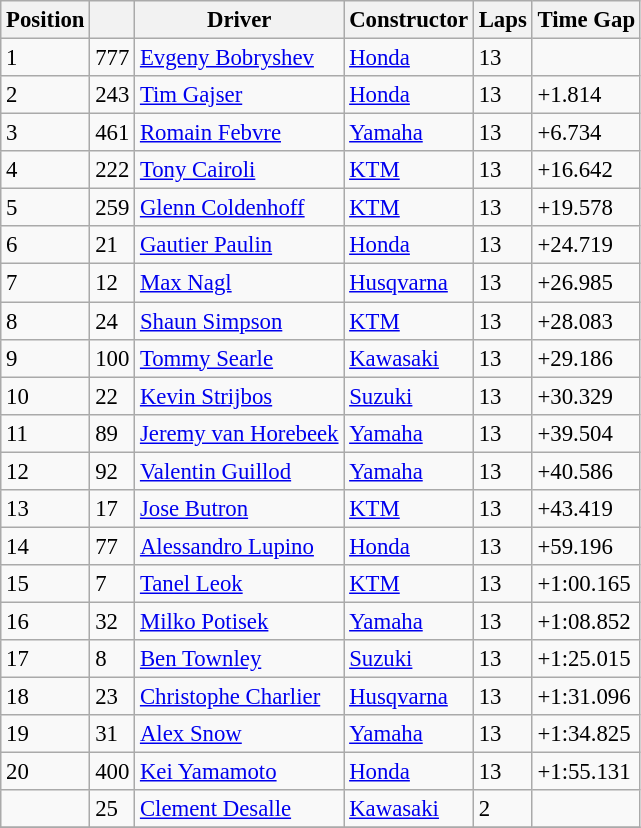<table class="wikitable" style="font-size:95%;">
<tr>
<th>Position</th>
<th></th>
<th>Driver</th>
<th>Constructor</th>
<th>Laps</th>
<th>Time Gap</th>
</tr>
<tr>
<td>1</td>
<td>777</td>
<td> <a href='#'>Evgeny Bobryshev</a></td>
<td><a href='#'>Honda</a></td>
<td>13</td>
<td></td>
</tr>
<tr>
<td>2</td>
<td>243</td>
<td> <a href='#'>Tim Gajser</a></td>
<td><a href='#'>Honda</a></td>
<td>13</td>
<td>+1.814</td>
</tr>
<tr>
<td>3</td>
<td>461</td>
<td> <a href='#'>Romain Febvre</a></td>
<td><a href='#'>Yamaha</a></td>
<td>13</td>
<td>+6.734</td>
</tr>
<tr>
<td>4</td>
<td>222</td>
<td> <a href='#'>Tony Cairoli</a></td>
<td><a href='#'>KTM</a></td>
<td>13</td>
<td>+16.642</td>
</tr>
<tr>
<td>5</td>
<td>259</td>
<td> <a href='#'>Glenn Coldenhoff</a></td>
<td><a href='#'>KTM</a></td>
<td>13</td>
<td>+19.578</td>
</tr>
<tr>
<td>6</td>
<td>21</td>
<td> <a href='#'>Gautier Paulin</a></td>
<td><a href='#'>Honda</a></td>
<td>13</td>
<td>+24.719</td>
</tr>
<tr>
<td>7</td>
<td>12</td>
<td> <a href='#'>Max Nagl</a></td>
<td><a href='#'>Husqvarna</a></td>
<td>13</td>
<td>+26.985</td>
</tr>
<tr>
<td>8</td>
<td>24</td>
<td> <a href='#'>Shaun Simpson</a></td>
<td><a href='#'>KTM</a></td>
<td>13</td>
<td>+28.083</td>
</tr>
<tr>
<td>9</td>
<td>100</td>
<td> <a href='#'>Tommy Searle</a></td>
<td><a href='#'>Kawasaki</a></td>
<td>13</td>
<td>+29.186</td>
</tr>
<tr>
<td>10</td>
<td>22</td>
<td> <a href='#'>Kevin Strijbos</a></td>
<td><a href='#'>Suzuki</a></td>
<td>13</td>
<td>+30.329</td>
</tr>
<tr>
<td>11</td>
<td>89</td>
<td> <a href='#'>Jeremy van Horebeek</a></td>
<td><a href='#'>Yamaha</a></td>
<td>13</td>
<td>+39.504</td>
</tr>
<tr>
<td>12</td>
<td>92</td>
<td> <a href='#'>Valentin Guillod</a></td>
<td><a href='#'>Yamaha</a></td>
<td>13</td>
<td>+40.586</td>
</tr>
<tr>
<td>13</td>
<td>17</td>
<td> <a href='#'>Jose Butron</a></td>
<td><a href='#'>KTM</a></td>
<td>13</td>
<td>+43.419</td>
</tr>
<tr>
<td>14</td>
<td>77</td>
<td> <a href='#'>Alessandro Lupino</a></td>
<td><a href='#'>Honda</a></td>
<td>13</td>
<td>+59.196</td>
</tr>
<tr>
<td>15</td>
<td>7</td>
<td> <a href='#'>Tanel Leok</a></td>
<td><a href='#'>KTM</a></td>
<td>13</td>
<td>+1:00.165</td>
</tr>
<tr>
<td>16</td>
<td>32</td>
<td> <a href='#'>Milko Potisek</a></td>
<td><a href='#'>Yamaha</a></td>
<td>13</td>
<td>+1:08.852</td>
</tr>
<tr>
<td>17</td>
<td>8</td>
<td> <a href='#'>Ben Townley</a></td>
<td><a href='#'>Suzuki</a></td>
<td>13</td>
<td>+1:25.015</td>
</tr>
<tr>
<td>18</td>
<td>23</td>
<td> <a href='#'>Christophe Charlier</a></td>
<td><a href='#'>Husqvarna</a></td>
<td>13</td>
<td>+1:31.096</td>
</tr>
<tr>
<td>19</td>
<td>31</td>
<td> <a href='#'>Alex Snow</a></td>
<td><a href='#'>Yamaha</a></td>
<td>13</td>
<td>+1:34.825</td>
</tr>
<tr>
<td>20</td>
<td>400</td>
<td> <a href='#'>Kei Yamamoto</a></td>
<td><a href='#'>Honda</a></td>
<td>13</td>
<td>+1:55.131</td>
</tr>
<tr>
<td></td>
<td>25</td>
<td> <a href='#'>Clement Desalle</a></td>
<td><a href='#'>Kawasaki</a></td>
<td>2</td>
<td></td>
</tr>
<tr>
</tr>
</table>
